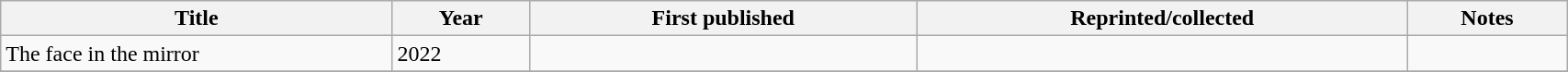<table class='wikitable sortable' width='90%'>
<tr>
<th width=25%>Title</th>
<th>Year</th>
<th>First published</th>
<th>Reprinted/collected</th>
<th>Notes</th>
</tr>
<tr>
<td>The face in the mirror</td>
<td>2022</td>
<td></td>
<td></td>
<td></td>
</tr>
<tr>
</tr>
</table>
